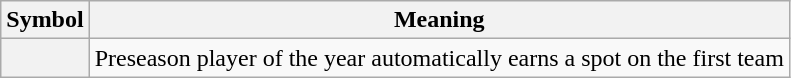<table class="wikitable plainrowheaders">
<tr>
<th scope=col>Symbol</th>
<th scope=col>Meaning</th>
</tr>
<tr>
<th scope=row></th>
<td>Preseason player of the year automatically earns a spot on the first team</td>
</tr>
</table>
